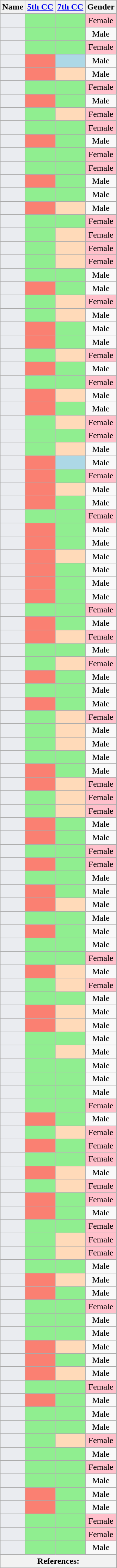<table class="wikitable sortable" style=text-align:center>
<tr>
<th>Name</th>
<th unsortable><a href='#'>5th CC</a></th>
<th unsortable><a href='#'>7th CC</a></th>
<th>Gender</th>
</tr>
<tr>
<td bgcolor = #EAECF0></td>
<td bgcolor = LightGreen></td>
<td bgcolor = LightGreen></td>
<td bgcolor = Pink>Female</td>
</tr>
<tr>
<td bgcolor = #EAECF0></td>
<td bgcolor = LightGreen></td>
<td bgcolor = LightGreen></td>
<td>Male</td>
</tr>
<tr>
<td bgcolor = #EAECF0></td>
<td bgcolor = LightGreen></td>
<td bgcolor = LightGreen></td>
<td bgcolor = Pink>Female</td>
</tr>
<tr>
<td bgcolor = #EAECF0></td>
<td bgcolor = Salmon></td>
<td bgcolor = LightBlue></td>
<td>Male</td>
</tr>
<tr>
<td bgcolor = #EAECF0></td>
<td bgcolor = Salmon></td>
<td bgcolor = PeachPuff></td>
<td>Male</td>
</tr>
<tr>
<td bgcolor = #EAECF0></td>
<td bgcolor = LightGreen></td>
<td bgcolor = LightGreen></td>
<td bgcolor = Pink>Female</td>
</tr>
<tr>
<td bgcolor = #EAECF0></td>
<td bgcolor = Salmon></td>
<td bgcolor = LightGreen></td>
<td>Male</td>
</tr>
<tr>
<td bgcolor = #EAECF0></td>
<td bgcolor = LightGreen></td>
<td bgcolor = PeachPuff></td>
<td bgcolor = Pink>Female</td>
</tr>
<tr>
<td bgcolor = #EAECF0></td>
<td bgcolor = LightGreen></td>
<td bgcolor = LightGreen></td>
<td bgcolor = Pink>Female</td>
</tr>
<tr>
<td bgcolor = #EAECF0></td>
<td bgcolor = Salmon></td>
<td bgcolor = LightGreen></td>
<td>Male</td>
</tr>
<tr>
<td bgcolor = #EAECF0></td>
<td bgcolor = LightGreen></td>
<td bgcolor = LightGreen></td>
<td bgcolor = Pink>Female</td>
</tr>
<tr>
<td bgcolor = #EAECF0></td>
<td bgcolor = LightGreen></td>
<td bgcolor = LightGreen></td>
<td bgcolor = Pink>Female</td>
</tr>
<tr>
<td bgcolor = #EAECF0></td>
<td bgcolor = Salmon></td>
<td bgcolor = LightGreen></td>
<td>Male</td>
</tr>
<tr>
<td bgcolor = #EAECF0></td>
<td bgcolor = LightGreen></td>
<td bgcolor = LightGreen></td>
<td>Male</td>
</tr>
<tr>
<td bgcolor = #EAECF0></td>
<td bgcolor = Salmon></td>
<td bgcolor = PeachPuff></td>
<td>Male</td>
</tr>
<tr>
<td bgcolor = #EAECF0></td>
<td bgcolor = LightGreen></td>
<td bgcolor = LightGreen></td>
<td bgcolor = Pink>Female</td>
</tr>
<tr>
<td bgcolor = #EAECF0></td>
<td bgcolor = LightGreen></td>
<td bgcolor = PeachPuff></td>
<td bgcolor = Pink>Female</td>
</tr>
<tr>
<td bgcolor = #EAECF0></td>
<td bgcolor = LightGreen></td>
<td bgcolor = PeachPuff></td>
<td bgcolor = Pink>Female</td>
</tr>
<tr>
<td bgcolor = #EAECF0></td>
<td bgcolor = LightGreen></td>
<td bgcolor = PeachPuff></td>
<td bgcolor = Pink>Female</td>
</tr>
<tr>
<td bgcolor = #EAECF0></td>
<td bgcolor = LightGreen></td>
<td bgcolor = LightGreen></td>
<td>Male</td>
</tr>
<tr>
<td bgcolor = #EAECF0></td>
<td bgcolor = Salmon></td>
<td bgcolor = LightGreen></td>
<td>Male</td>
</tr>
<tr>
<td bgcolor = #EAECF0></td>
<td bgcolor = LightGreen></td>
<td bgcolor = PeachPuff></td>
<td bgcolor = Pink>Female</td>
</tr>
<tr>
<td bgcolor = #EAECF0></td>
<td bgcolor = LightGreen></td>
<td bgcolor = PeachPuff></td>
<td>Male</td>
</tr>
<tr>
<td bgcolor = #EAECF0></td>
<td bgcolor = Salmon></td>
<td bgcolor = LightGreen></td>
<td>Male</td>
</tr>
<tr>
<td bgcolor = #EAECF0></td>
<td bgcolor = Salmon></td>
<td bgcolor = LightGreen></td>
<td>Male</td>
</tr>
<tr>
<td bgcolor = #EAECF0></td>
<td bgcolor = LightGreen></td>
<td bgcolor = PeachPuff></td>
<td bgcolor = Pink>Female</td>
</tr>
<tr>
<td bgcolor = #EAECF0></td>
<td bgcolor = Salmon></td>
<td bgcolor = LightGreen></td>
<td>Male</td>
</tr>
<tr>
<td bgcolor = #EAECF0></td>
<td bgcolor = LightGreen></td>
<td bgcolor = LightGreen></td>
<td bgcolor = Pink>Female</td>
</tr>
<tr>
<td bgcolor = #EAECF0></td>
<td bgcolor = Salmon></td>
<td bgcolor = PeachPuff></td>
<td>Male</td>
</tr>
<tr>
<td bgcolor = #EAECF0></td>
<td bgcolor = Salmon></td>
<td bgcolor = LightGreen></td>
<td>Male</td>
</tr>
<tr>
<td bgcolor = #EAECF0></td>
<td bgcolor = LightGreen></td>
<td bgcolor = PeachPuff></td>
<td bgcolor = Pink>Female</td>
</tr>
<tr>
<td bgcolor = #EAECF0></td>
<td bgcolor = LightGreen></td>
<td bgcolor = LightGreen></td>
<td bgcolor = Pink>Female</td>
</tr>
<tr>
<td bgcolor = #EAECF0></td>
<td bgcolor = LightGreen></td>
<td bgcolor = PeachPuff></td>
<td>Male</td>
</tr>
<tr>
<td bgcolor = #EAECF0></td>
<td bgcolor = Salmon></td>
<td bgcolor = LightBlue></td>
<td>Male</td>
</tr>
<tr>
<td bgcolor = #EAECF0></td>
<td bgcolor = Salmon></td>
<td bgcolor = LightGreen></td>
<td bgcolor = Pink>Female</td>
</tr>
<tr>
<td bgcolor = #EAECF0></td>
<td bgcolor = Salmon></td>
<td bgcolor = PeachPuff></td>
<td>Male</td>
</tr>
<tr>
<td bgcolor = #EAECF0></td>
<td bgcolor = Salmon></td>
<td bgcolor = LightGreen></td>
<td>Male</td>
</tr>
<tr>
<td bgcolor = #EAECF0></td>
<td bgcolor = LightGreen></td>
<td bgcolor = LightGreen></td>
<td bgcolor = Pink>Female</td>
</tr>
<tr>
<td bgcolor = #EAECF0></td>
<td bgcolor = Salmon></td>
<td bgcolor = LightGreen></td>
<td>Male</td>
</tr>
<tr>
<td bgcolor = #EAECF0></td>
<td bgcolor = Salmon></td>
<td bgcolor = LightGreen></td>
<td>Male</td>
</tr>
<tr>
<td bgcolor = #EAECF0></td>
<td bgcolor = Salmon></td>
<td bgcolor = PeachPuff></td>
<td>Male</td>
</tr>
<tr>
<td bgcolor = #EAECF0></td>
<td bgcolor = Salmon></td>
<td bgcolor = LightGreen></td>
<td>Male</td>
</tr>
<tr>
<td bgcolor = #EAECF0></td>
<td bgcolor = Salmon></td>
<td bgcolor = LightGreen></td>
<td>Male</td>
</tr>
<tr>
<td bgcolor = #EAECF0></td>
<td bgcolor = Salmon></td>
<td bgcolor = LightGreen></td>
<td>Male</td>
</tr>
<tr>
<td bgcolor = #EAECF0></td>
<td bgcolor = LightGreen></td>
<td bgcolor = LightGreen></td>
<td bgcolor = Pink>Female</td>
</tr>
<tr>
<td bgcolor = #EAECF0></td>
<td bgcolor = Salmon></td>
<td bgcolor = LightGreen></td>
<td>Male</td>
</tr>
<tr>
<td bgcolor = #EAECF0></td>
<td bgcolor = Salmon></td>
<td bgcolor = PeachPuff></td>
<td bgcolor = Pink>Female</td>
</tr>
<tr>
<td bgcolor = #EAECF0></td>
<td bgcolor = LightGreen></td>
<td bgcolor = LightGreen></td>
<td>Male</td>
</tr>
<tr>
<td bgcolor = #EAECF0></td>
<td bgcolor = LightGreen></td>
<td bgcolor = PeachPuff></td>
<td bgcolor = Pink>Female</td>
</tr>
<tr>
<td bgcolor = #EAECF0></td>
<td bgcolor = Salmon></td>
<td bgcolor = LightGreen></td>
<td>Male</td>
</tr>
<tr>
<td bgcolor = #EAECF0></td>
<td bgcolor = LightGreen></td>
<td bgcolor = LightGreen></td>
<td>Male</td>
</tr>
<tr>
<td bgcolor = #EAECF0></td>
<td bgcolor = Salmon></td>
<td bgcolor = LightGreen></td>
<td>Male</td>
</tr>
<tr>
<td bgcolor = #EAECF0></td>
<td bgcolor = LightGreen></td>
<td bgcolor = PeachPuff></td>
<td bgcolor = Pink>Female</td>
</tr>
<tr>
<td bgcolor = #EAECF0></td>
<td bgcolor = LightGreen></td>
<td bgcolor = PeachPuff></td>
<td>Male</td>
</tr>
<tr>
<td bgcolor = #EAECF0></td>
<td bgcolor = LightGreen></td>
<td bgcolor = PeachPuff></td>
<td>Male</td>
</tr>
<tr>
<td bgcolor = #EAECF0></td>
<td bgcolor = LightGreen></td>
<td bgcolor = LightGreen></td>
<td>Male</td>
</tr>
<tr>
<td bgcolor = #EAECF0></td>
<td bgcolor = Salmon></td>
<td bgcolor = LightGreen></td>
<td>Male</td>
</tr>
<tr>
<td bgcolor = #EAECF0></td>
<td bgcolor = Salmon></td>
<td bgcolor = PeachPuff></td>
<td bgcolor = Pink>Female</td>
</tr>
<tr>
<td bgcolor = #EAECF0></td>
<td bgcolor = LightGreen></td>
<td bgcolor = PeachPuff></td>
<td bgcolor = Pink>Female</td>
</tr>
<tr>
<td bgcolor = #EAECF0></td>
<td bgcolor = LightGreen></td>
<td bgcolor = PeachPuff></td>
<td bgcolor = Pink>Female</td>
</tr>
<tr>
<td bgcolor = #EAECF0></td>
<td bgcolor = Salmon></td>
<td bgcolor = LightGreen></td>
<td>Male</td>
</tr>
<tr>
<td bgcolor = #EAECF0></td>
<td bgcolor = Salmon></td>
<td bgcolor = LightGreen></td>
<td>Male</td>
</tr>
<tr>
<td bgcolor = #EAECF0></td>
<td bgcolor = LightGreen></td>
<td bgcolor = LightGreen></td>
<td bgcolor = Pink>Female</td>
</tr>
<tr>
<td bgcolor = #EAECF0></td>
<td bgcolor = Salmon></td>
<td bgcolor = LightGreen></td>
<td bgcolor = Pink>Female</td>
</tr>
<tr>
<td bgcolor = #EAECF0></td>
<td bgcolor = LightGreen></td>
<td bgcolor = LightGreen></td>
<td>Male</td>
</tr>
<tr>
<td bgcolor = #EAECF0></td>
<td bgcolor = Salmon></td>
<td bgcolor = LightGreen></td>
<td>Male</td>
</tr>
<tr>
<td bgcolor = #EAECF0></td>
<td bgcolor = Salmon></td>
<td bgcolor = PeachPuff></td>
<td>Male</td>
</tr>
<tr>
<td bgcolor = #EAECF0></td>
<td bgcolor = LightGreen></td>
<td bgcolor = LightGreen></td>
<td>Male</td>
</tr>
<tr>
<td bgcolor = #EAECF0></td>
<td bgcolor = Salmon></td>
<td bgcolor = LightGreen></td>
<td>Male</td>
</tr>
<tr>
<td bgcolor = #EAECF0></td>
<td bgcolor = LightGreen></td>
<td bgcolor = LightGreen></td>
<td>Male</td>
</tr>
<tr>
<td bgcolor = #EAECF0></td>
<td bgcolor = LightGreen></td>
<td bgcolor = LightGreen></td>
<td bgcolor = Pink>Female</td>
</tr>
<tr>
<td bgcolor = #EAECF0></td>
<td bgcolor = Salmon></td>
<td bgcolor = PeachPuff></td>
<td>Male</td>
</tr>
<tr>
<td bgcolor = #EAECF0></td>
<td bgcolor = LightGreen></td>
<td bgcolor = PeachPuff></td>
<td bgcolor = Pink>Female</td>
</tr>
<tr>
<td bgcolor = #EAECF0></td>
<td bgcolor = LightGreen></td>
<td bgcolor = LightGreen></td>
<td>Male</td>
</tr>
<tr>
<td bgcolor = #EAECF0></td>
<td bgcolor = Salmon></td>
<td bgcolor = PeachPuff></td>
<td>Male</td>
</tr>
<tr>
<td bgcolor = #EAECF0></td>
<td bgcolor = Salmon></td>
<td bgcolor = PeachPuff></td>
<td>Male</td>
</tr>
<tr>
<td bgcolor = #EAECF0></td>
<td bgcolor = LightGreen></td>
<td bgcolor = LightGreen></td>
<td>Male</td>
</tr>
<tr>
<td bgcolor = #EAECF0></td>
<td bgcolor = LightGreen></td>
<td bgcolor = PeachPuff></td>
<td>Male</td>
</tr>
<tr>
<td bgcolor = #EAECF0></td>
<td bgcolor = LightGreen></td>
<td bgcolor = LightGreen></td>
<td>Male</td>
</tr>
<tr>
<td bgcolor = #EAECF0></td>
<td bgcolor = LightGreen></td>
<td bgcolor = LightGreen></td>
<td>Male</td>
</tr>
<tr>
<td bgcolor = #EAECF0></td>
<td bgcolor = LightGreen></td>
<td bgcolor = LightGreen></td>
<td>Male</td>
</tr>
<tr>
<td bgcolor = #EAECF0></td>
<td bgcolor = LightGreen></td>
<td bgcolor = LightGreen></td>
<td bgcolor = Pink>Female</td>
</tr>
<tr>
<td bgcolor = #EAECF0></td>
<td bgcolor = Salmon></td>
<td bgcolor = LightGreen></td>
<td>Male</td>
</tr>
<tr>
<td bgcolor = #EAECF0></td>
<td bgcolor = LightGreen></td>
<td bgcolor = PeachPuff></td>
<td bgcolor = Pink>Female</td>
</tr>
<tr>
<td bgcolor = #EAECF0></td>
<td bgcolor = Salmon></td>
<td bgcolor = LightGreen></td>
<td bgcolor = Pink>Female</td>
</tr>
<tr>
<td bgcolor = #EAECF0></td>
<td bgcolor = LightGreen></td>
<td bgcolor = LightGreen></td>
<td bgcolor = Pink>Female</td>
</tr>
<tr>
<td bgcolor = #EAECF0></td>
<td bgcolor = Salmon></td>
<td bgcolor = PeachPuff></td>
<td>Male</td>
</tr>
<tr>
<td bgcolor = #EAECF0></td>
<td bgcolor = LightGreen></td>
<td bgcolor = PeachPuff></td>
<td bgcolor = Pink>Female</td>
</tr>
<tr>
<td bgcolor = #EAECF0></td>
<td bgcolor = Salmon></td>
<td bgcolor = LightGreen></td>
<td bgcolor = Pink>Female</td>
</tr>
<tr>
<td bgcolor = #EAECF0></td>
<td bgcolor = Salmon></td>
<td bgcolor = LightGreen></td>
<td>Male</td>
</tr>
<tr>
<td bgcolor = #EAECF0></td>
<td bgcolor = LightGreen></td>
<td bgcolor = LightGreen></td>
<td bgcolor = Pink>Female</td>
</tr>
<tr>
<td bgcolor = #EAECF0></td>
<td bgcolor = LightGreen></td>
<td bgcolor = PeachPuff></td>
<td bgcolor = Pink>Female</td>
</tr>
<tr>
<td bgcolor = #EAECF0></td>
<td bgcolor = LightGreen></td>
<td bgcolor = PeachPuff></td>
<td bgcolor = Pink>Female</td>
</tr>
<tr>
<td bgcolor = #EAECF0></td>
<td bgcolor = LightGreen></td>
<td bgcolor = LightGreen></td>
<td>Male</td>
</tr>
<tr>
<td bgcolor = #EAECF0></td>
<td bgcolor = Salmon></td>
<td bgcolor = PeachPuff></td>
<td>Male</td>
</tr>
<tr>
<td bgcolor = #EAECF0></td>
<td bgcolor = Salmon></td>
<td bgcolor = LightGreen></td>
<td>Male</td>
</tr>
<tr>
<td bgcolor = #EAECF0></td>
<td bgcolor = LightGreen></td>
<td bgcolor = LightGreen></td>
<td bgcolor = Pink>Female</td>
</tr>
<tr>
<td bgcolor = #EAECF0></td>
<td bgcolor = LightGreen></td>
<td bgcolor = LightGreen></td>
<td>Male</td>
</tr>
<tr>
<td bgcolor = #EAECF0></td>
<td bgcolor = LightGreen></td>
<td bgcolor = LightGreen></td>
<td>Male</td>
</tr>
<tr>
<td bgcolor = #EAECF0></td>
<td bgcolor = Salmon></td>
<td bgcolor = PeachPuff></td>
<td>Male</td>
</tr>
<tr>
<td bgcolor = #EAECF0></td>
<td bgcolor = Salmon></td>
<td bgcolor = LightGreen></td>
<td>Male</td>
</tr>
<tr>
<td bgcolor = #EAECF0></td>
<td bgcolor = Salmon></td>
<td bgcolor = PeachPuff></td>
<td>Male</td>
</tr>
<tr>
<td bgcolor = #EAECF0></td>
<td bgcolor = LightGreen></td>
<td bgcolor = LightGreen></td>
<td bgcolor = Pink>Female</td>
</tr>
<tr>
<td bgcolor = #EAECF0></td>
<td bgcolor = Salmon></td>
<td bgcolor = LightGreen></td>
<td>Male</td>
</tr>
<tr>
<td bgcolor = #EAECF0></td>
<td bgcolor = LightGreen></td>
<td bgcolor = LightGreen></td>
<td>Male</td>
</tr>
<tr>
<td bgcolor = #EAECF0></td>
<td bgcolor = LightGreen></td>
<td bgcolor = LightGreen></td>
<td>Male</td>
</tr>
<tr>
<td bgcolor = #EAECF0></td>
<td bgcolor = LightGreen></td>
<td bgcolor = PeachPuff></td>
<td bgcolor = Pink>Female</td>
</tr>
<tr>
<td bgcolor = #EAECF0></td>
<td bgcolor = LightGreen></td>
<td bgcolor = LightGreen></td>
<td>Male</td>
</tr>
<tr>
<td bgcolor = #EAECF0></td>
<td bgcolor = LightGreen></td>
<td bgcolor = LightGreen></td>
<td bgcolor = Pink>Female</td>
</tr>
<tr>
<td bgcolor = #EAECF0></td>
<td bgcolor = LightGreen></td>
<td bgcolor = LightGreen></td>
<td>Male</td>
</tr>
<tr>
<td bgcolor = #EAECF0></td>
<td bgcolor = Salmon></td>
<td bgcolor = LightGreen></td>
<td>Male</td>
</tr>
<tr>
<td bgcolor = #EAECF0></td>
<td bgcolor = Salmon></td>
<td bgcolor = LightGreen></td>
<td>Male</td>
</tr>
<tr>
<td bgcolor = #EAECF0></td>
<td bgcolor = LightGreen></td>
<td bgcolor = LightGreen></td>
<td bgcolor = Pink>Female</td>
</tr>
<tr>
<td bgcolor = #EAECF0></td>
<td bgcolor = LightGreen></td>
<td bgcolor = LightGreen></td>
<td bgcolor = Pink>Female</td>
</tr>
<tr>
<td bgcolor = #EAECF0></td>
<td bgcolor = LightGreen></td>
<td bgcolor = LightGreen></td>
<td>Male</td>
</tr>
<tr class=sortbottom>
<th colspan = "23" align = left><strong>References:</strong><br></th>
</tr>
</table>
